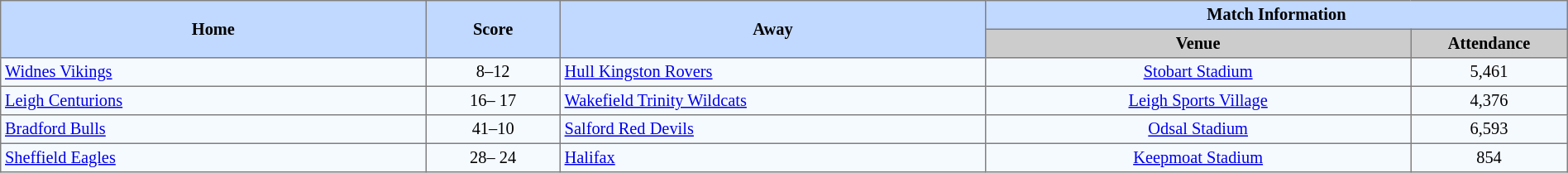<table border=1 style="border-collapse:collapse; font-size:85%; text-align:center;" cellpadding=3 cellspacing=0 width=100%>
<tr bgcolor=#C1D8FF>
<th rowspan=2 width=19%>Home</th>
<th rowspan=2 width=6%>Score</th>
<th rowspan=2 width=19%>Away</th>
<th colspan=2>Match Information</th>
</tr>
<tr bgcolor=#CCCCCC>
<th width=19%>Venue</th>
<th width=7%>Attendance</th>
</tr>
<tr bgcolor=#F5FAFF>
<td align=left> <a href='#'>Widnes Vikings</a></td>
<td>8–12</td>
<td align=left> <a href='#'>Hull Kingston Rovers</a></td>
<td><a href='#'>Stobart Stadium</a></td>
<td>5,461</td>
</tr>
<tr bgcolor=#F5FAFF>
<td align=left> <a href='#'>Leigh Centurions</a></td>
<td>16– 17</td>
<td align=left> <a href='#'>Wakefield Trinity Wildcats</a></td>
<td><a href='#'>Leigh Sports Village</a></td>
<td>4,376</td>
</tr>
<tr bgcolor=#F5FAFF>
<td align=left> <a href='#'>Bradford Bulls</a></td>
<td>41–10</td>
<td align=left> <a href='#'>Salford Red Devils</a></td>
<td><a href='#'>Odsal Stadium</a></td>
<td>6,593</td>
</tr>
<tr bgcolor=#F5FAFF>
<td align=left> <a href='#'>Sheffield Eagles</a></td>
<td>28– 24</td>
<td align=left> <a href='#'>Halifax</a></td>
<td><a href='#'>Keepmoat Stadium</a></td>
<td>854</td>
</tr>
</table>
